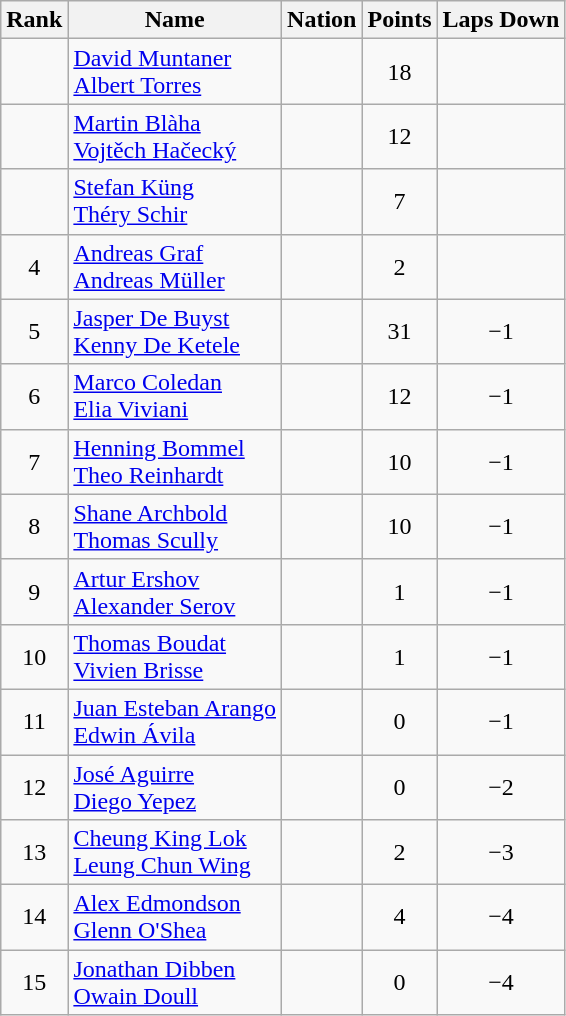<table class="wikitable sortable" style="text-align:center">
<tr>
<th>Rank</th>
<th>Name</th>
<th>Nation</th>
<th>Points</th>
<th>Laps Down</th>
</tr>
<tr>
<td></td>
<td align=left><a href='#'>David Muntaner</a><br><a href='#'>Albert Torres</a></td>
<td align=left></td>
<td>18</td>
<td></td>
</tr>
<tr>
<td></td>
<td align=left><a href='#'>Martin Blàha</a><br><a href='#'>Vojtěch Hačecký</a></td>
<td align=left></td>
<td>12</td>
<td></td>
</tr>
<tr>
<td></td>
<td align=left><a href='#'>Stefan Küng</a><br><a href='#'>Théry Schir</a></td>
<td align=left></td>
<td>7</td>
<td></td>
</tr>
<tr>
<td>4</td>
<td align=left><a href='#'>Andreas Graf</a><br><a href='#'>Andreas Müller</a></td>
<td align=left></td>
<td>2</td>
<td></td>
</tr>
<tr>
<td>5</td>
<td align=left><a href='#'>Jasper De Buyst</a><br><a href='#'>Kenny De Ketele</a></td>
<td align=left></td>
<td>31</td>
<td>−1</td>
</tr>
<tr>
<td>6</td>
<td align=left><a href='#'>Marco Coledan</a><br><a href='#'>Elia Viviani</a></td>
<td align=left></td>
<td>12</td>
<td>−1</td>
</tr>
<tr>
<td>7</td>
<td align=left><a href='#'>Henning Bommel</a><br><a href='#'>Theo Reinhardt</a></td>
<td align=left></td>
<td>10</td>
<td>−1</td>
</tr>
<tr>
<td>8</td>
<td align=left><a href='#'>Shane Archbold</a><br><a href='#'>Thomas Scully</a></td>
<td align=left></td>
<td>10</td>
<td>−1</td>
</tr>
<tr>
<td>9</td>
<td align=left><a href='#'>Artur Ershov</a><br><a href='#'>Alexander Serov</a></td>
<td align=left></td>
<td>1</td>
<td>−1</td>
</tr>
<tr>
<td>10</td>
<td align=left><a href='#'>Thomas Boudat</a><br><a href='#'>Vivien Brisse</a></td>
<td align=left></td>
<td>1</td>
<td>−1</td>
</tr>
<tr>
<td>11</td>
<td align=left><a href='#'>Juan Esteban Arango</a><br><a href='#'>Edwin Ávila</a></td>
<td align=left></td>
<td>0</td>
<td>−1</td>
</tr>
<tr>
<td>12</td>
<td align=left><a href='#'>José Aguirre</a><br><a href='#'>Diego Yepez</a></td>
<td align=left></td>
<td>0</td>
<td>−2</td>
</tr>
<tr>
<td>13</td>
<td align=left><a href='#'>Cheung King Lok</a><br><a href='#'>Leung Chun Wing</a></td>
<td align=left></td>
<td>2</td>
<td>−3</td>
</tr>
<tr>
<td>14</td>
<td align=left><a href='#'>Alex Edmondson</a><br><a href='#'>Glenn O'Shea</a></td>
<td align=left></td>
<td>4</td>
<td>−4</td>
</tr>
<tr>
<td>15</td>
<td align=left><a href='#'>Jonathan Dibben</a><br><a href='#'>Owain Doull</a></td>
<td align=left></td>
<td>0</td>
<td>−4</td>
</tr>
</table>
